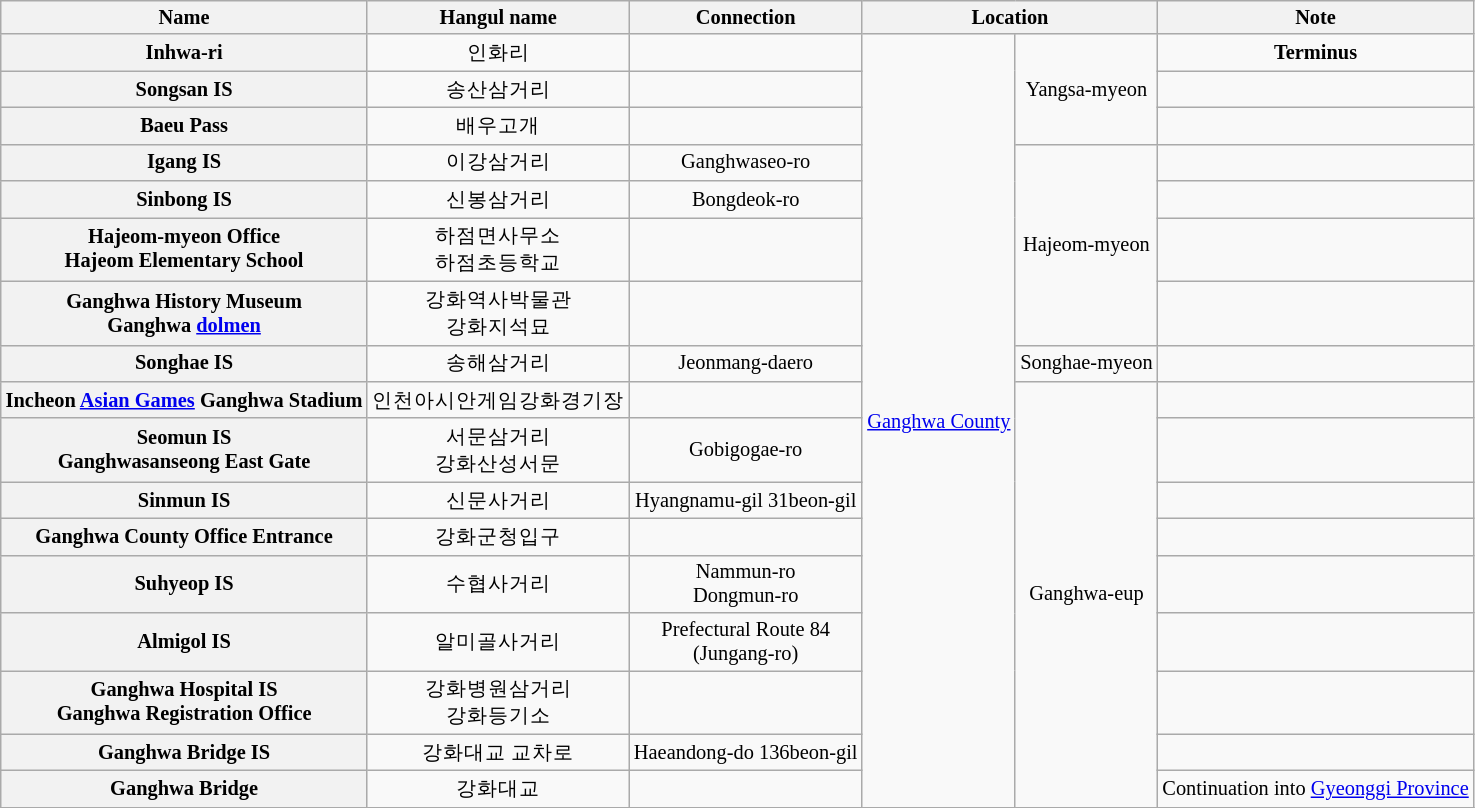<table class="wikitable" style="font-size: 85%; text-align: center;">
<tr>
<th>Name </th>
<th>Hangul name</th>
<th>Connection</th>
<th colspan="2">Location</th>
<th>Note</th>
</tr>
<tr>
<th>Inhwa-ri</th>
<td>인화리</td>
<td></td>
<td rowspan=17><a href='#'>Ganghwa County</a></td>
<td rowspan=3>Yangsa-myeon</td>
<td><strong>Terminus</strong></td>
</tr>
<tr>
<th>Songsan IS</th>
<td>송산삼거리</td>
<td></td>
<td></td>
</tr>
<tr>
<th>Baeu Pass</th>
<td>배우고개</td>
<td></td>
<td></td>
</tr>
<tr>
<th>Igang IS</th>
<td>이강삼거리</td>
<td>Ganghwaseo-ro</td>
<td rowspan=4>Hajeom-myeon</td>
<td></td>
</tr>
<tr>
<th>Sinbong IS</th>
<td>신봉삼거리</td>
<td>Bongdeok-ro</td>
<td></td>
</tr>
<tr>
<th>Hajeom-myeon Office<br>Hajeom Elementary School</th>
<td>하점면사무소<br>하점초등학교</td>
<td></td>
<td></td>
</tr>
<tr>
<th>Ganghwa History Museum<br>Ganghwa <a href='#'>dolmen</a></th>
<td>강화역사박물관<br>강화지석묘</td>
<td></td>
<td></td>
</tr>
<tr>
<th>Songhae IS</th>
<td>송해삼거리</td>
<td>Jeonmang-daero</td>
<td>Songhae-myeon</td>
<td></td>
</tr>
<tr>
<th>Incheon <a href='#'>Asian Games</a> Ganghwa Stadium</th>
<td>인천아시안게임강화경기장</td>
<td></td>
<td rowspan=9>Ganghwa-eup</td>
<td></td>
</tr>
<tr>
<th>Seomun IS<br>Ganghwasanseong East Gate</th>
<td>서문삼거리<br>강화산성서문</td>
<td>Gobigogae-ro</td>
<td></td>
</tr>
<tr>
<th>Sinmun IS</th>
<td>신문사거리</td>
<td>Hyangnamu-gil 31beon-gil</td>
<td></td>
</tr>
<tr>
<th>Ganghwa County Office Entrance</th>
<td>강화군청입구</td>
<td></td>
<td></td>
</tr>
<tr>
<th>Suhyeop IS</th>
<td>수협사거리</td>
<td>Nammun-ro<br>Dongmun-ro</td>
<td></td>
</tr>
<tr>
<th>Almigol IS</th>
<td>알미골사거리</td>
<td>Prefectural Route 84<br>(Jungang-ro)</td>
<td></td>
</tr>
<tr>
<th>Ganghwa Hospital IS<br>Ganghwa Registration Office</th>
<td>강화병원삼거리<br>강화등기소</td>
<td></td>
<td></td>
</tr>
<tr>
<th>Ganghwa Bridge IS</th>
<td>강화대교 교차로</td>
<td>Haeandong-do 136beon-gil</td>
<td></td>
</tr>
<tr>
<th>Ganghwa Bridge</th>
<td>강화대교</td>
<td></td>
<td>Continuation into <a href='#'>Gyeonggi Province</a></td>
</tr>
<tr>
</tr>
</table>
